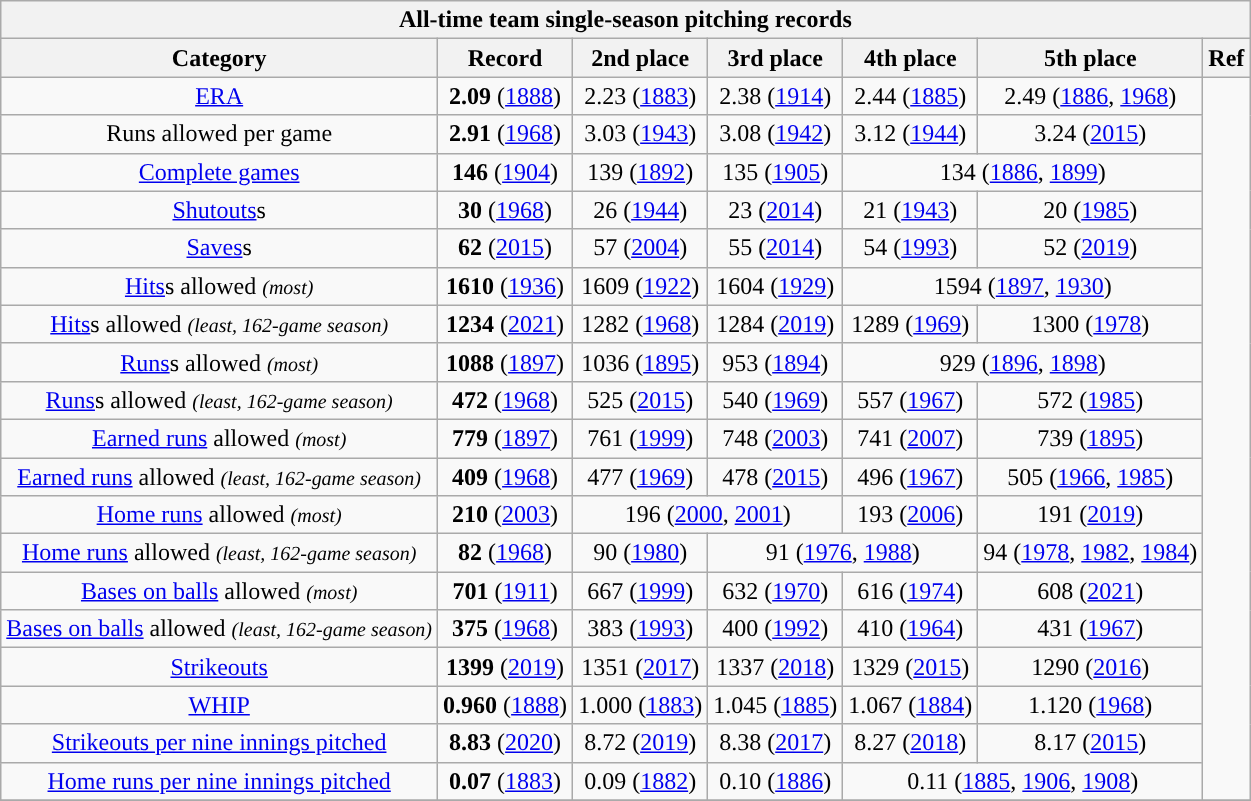<table class="wikitable unsortable" style="text-align:center">
<tr>
<th colspan=7><strong>All-time team single-season pitching records</strong></th>
</tr>
<tr>
<th scope="col">Category</th>
<th scope="col">Record</th>
<th scope="col">2nd place</th>
<th scope="col">3rd place</th>
<th scope="col">4th place</th>
<th scope="col">5th place</th>
<th scope="col">Ref</th>
</tr>
<tr>
<td><a href='#'>ERA</a></td>
<td><strong>2.09</strong> (<a href='#'>1888</a>)</td>
<td>2.23 (<a href='#'>1883</a>)</td>
<td>2.38 (<a href='#'>1914</a>)</td>
<td>2.44 (<a href='#'>1885</a>)</td>
<td>2.49 (<a href='#'>1886</a>, <a href='#'>1968</a>)</td>
<td rowspan="19" style="text-align: center;"></td>
</tr>
<tr>
<td>Runs allowed per game</td>
<td><strong>2.91</strong> (<a href='#'>1968</a>)</td>
<td>3.03 (<a href='#'>1943</a>)</td>
<td>3.08 (<a href='#'>1942</a>)</td>
<td>3.12 (<a href='#'>1944</a>)</td>
<td>3.24 (<a href='#'>2015</a>)</td>
</tr>
<tr>
<td><a href='#'>Complete games</a></td>
<td><strong>146</strong> (<a href='#'>1904</a>)</td>
<td>139 (<a href='#'>1892</a>)</td>
<td>135 (<a href='#'>1905</a>)</td>
<td colspan="2" style="text-align: center;">134 (<a href='#'>1886</a>, <a href='#'>1899</a>)</td>
</tr>
<tr>
<td><a href='#'>Shutouts</a>s</td>
<td><strong>30</strong> (<a href='#'>1968</a>)</td>
<td>26 (<a href='#'>1944</a>)</td>
<td>23 (<a href='#'>2014</a>)</td>
<td>21 (<a href='#'>1943</a>)</td>
<td>20 (<a href='#'>1985</a>)</td>
</tr>
<tr>
<td><a href='#'>Saves</a>s</td>
<td><strong>62</strong> (<a href='#'>2015</a>)</td>
<td>57 (<a href='#'>2004</a>)</td>
<td>55 (<a href='#'>2014</a>)</td>
<td>54 (<a href='#'>1993</a>)</td>
<td>52 (<a href='#'>2019</a>)</td>
</tr>
<tr>
<td><a href='#'>Hits</a>s allowed <small><em>(most)</em></small></td>
<td><strong>1610</strong> (<a href='#'>1936</a>)</td>
<td>1609 (<a href='#'>1922</a>)</td>
<td>1604 (<a href='#'>1929</a>)</td>
<td colspan="2" style="text-align: center;">1594 (<a href='#'>1897</a>, <a href='#'>1930</a>)</td>
</tr>
<tr>
<td><a href='#'>Hits</a>s allowed <small><em>(least, 162-game season)</em></small></td>
<td><strong>1234</strong> (<a href='#'>2021</a>)</td>
<td>1282 (<a href='#'>1968</a>)</td>
<td>1284 (<a href='#'>2019</a>)</td>
<td>1289 (<a href='#'>1969</a>)</td>
<td>1300 (<a href='#'>1978</a>)</td>
</tr>
<tr>
<td><a href='#'>Runs</a>s allowed <small><em>(most)</em></small></td>
<td><strong>1088</strong> (<a href='#'>1897</a>)</td>
<td>1036 (<a href='#'>1895</a>)</td>
<td>953 (<a href='#'>1894</a>)</td>
<td colspan="2" style="text-align: center;">929 (<a href='#'>1896</a>, <a href='#'>1898</a>)</td>
</tr>
<tr>
<td><a href='#'>Runs</a>s allowed <small><em>(least, 162-game season)</em></small></td>
<td><strong>472</strong> (<a href='#'>1968</a>)</td>
<td>525 (<a href='#'>2015</a>)</td>
<td>540 (<a href='#'>1969</a>)</td>
<td>557 (<a href='#'>1967</a>)</td>
<td>572 (<a href='#'>1985</a>)</td>
</tr>
<tr>
<td><a href='#'>Earned runs</a> allowed <small><em>(most)</em></small></td>
<td><strong>779</strong> (<a href='#'>1897</a>)</td>
<td>761 (<a href='#'>1999</a>)</td>
<td>748 (<a href='#'>2003</a>)</td>
<td>741 (<a href='#'>2007</a>)</td>
<td>739 (<a href='#'>1895</a>)</td>
</tr>
<tr>
<td><a href='#'>Earned runs</a> allowed <small><em>(least, 162-game season)</em></small></td>
<td><strong>409</strong> (<a href='#'>1968</a>)</td>
<td>477 (<a href='#'>1969</a>)</td>
<td>478 (<a href='#'>2015</a>)</td>
<td>496 (<a href='#'>1967</a>)</td>
<td>505 (<a href='#'>1966</a>, <a href='#'>1985</a>)</td>
</tr>
<tr>
<td><a href='#'>Home runs</a> allowed <small><em>(most)</em></small></td>
<td><strong>210</strong> (<a href='#'>2003</a>)</td>
<td colspan="2" style="text-align: center;">196 (<a href='#'>2000</a>, <a href='#'>2001</a>)</td>
<td>193 (<a href='#'>2006</a>)</td>
<td>191 (<a href='#'>2019</a>)</td>
</tr>
<tr>
<td><a href='#'>Home runs</a> allowed <small><em>(least, 162-game season)</em></small></td>
<td><strong>82</strong> (<a href='#'>1968</a>)</td>
<td>90 (<a href='#'>1980</a>)</td>
<td colspan="2" style="text-align: center;">91 (<a href='#'>1976</a>, <a href='#'>1988</a>)</td>
<td>94 (<a href='#'>1978</a>, <a href='#'>1982</a>, <a href='#'>1984</a>)</td>
</tr>
<tr>
<td><a href='#'>Bases on balls</a> allowed <small><em>(most)</em></small></td>
<td><strong>701</strong> (<a href='#'>1911</a>)</td>
<td>667 (<a href='#'>1999</a>)</td>
<td>632 (<a href='#'>1970</a>)</td>
<td>616 (<a href='#'>1974</a>)</td>
<td>608 (<a href='#'>2021</a>)</td>
</tr>
<tr>
<td><a href='#'>Bases on balls</a> allowed <small><em>(least, 162-game season)</em></small></td>
<td><strong>375</strong> (<a href='#'>1968</a>)</td>
<td>383 (<a href='#'>1993</a>)</td>
<td>400 (<a href='#'>1992</a>)</td>
<td>410 (<a href='#'>1964</a>)</td>
<td>431 (<a href='#'>1967</a>)</td>
</tr>
<tr>
<td><a href='#'>Strikeouts</a></td>
<td><strong>1399</strong> (<a href='#'>2019</a>)</td>
<td>1351 (<a href='#'>2017</a>)</td>
<td>1337 (<a href='#'>2018</a>)</td>
<td>1329 (<a href='#'>2015</a>)</td>
<td>1290 (<a href='#'>2016</a>)</td>
</tr>
<tr>
<td><a href='#'>WHIP</a></td>
<td><strong>0.960</strong> (<a href='#'>1888</a>)</td>
<td>1.000 (<a href='#'>1883</a>)</td>
<td>1.045 (<a href='#'>1885</a>)</td>
<td>1.067 (<a href='#'>1884</a>)</td>
<td>1.120 (<a href='#'>1968</a>)</td>
</tr>
<tr>
<td><a href='#'>Strikeouts per nine innings pitched</a></td>
<td><strong>8.83</strong> (<a href='#'>2020</a>)</td>
<td>8.72 (<a href='#'>2019</a>)</td>
<td>8.38 (<a href='#'>2017</a>)</td>
<td>8.27 (<a href='#'>2018</a>)</td>
<td>8.17 (<a href='#'>2015</a>)</td>
</tr>
<tr>
<td><a href='#'>Home runs per nine innings pitched</a></td>
<td><strong>0.07</strong> (<a href='#'>1883</a>)</td>
<td>0.09 (<a href='#'>1882</a>)</td>
<td>0.10 (<a href='#'>1886</a>)</td>
<td colspan="2" style="text-align: center;">0.11 (<a href='#'>1885</a>, <a href='#'>1906</a>, <a href='#'>1908</a>)</td>
</tr>
<tr>
</tr>
</table>
